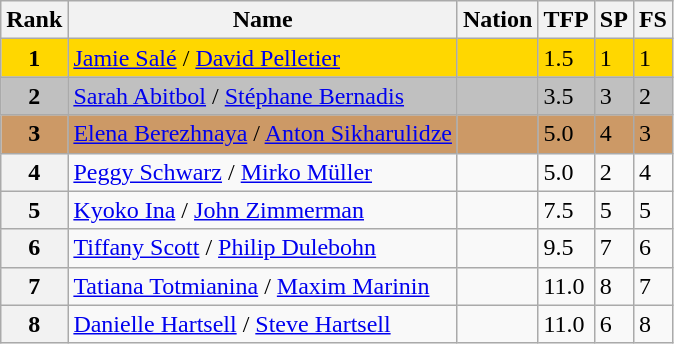<table class="wikitable">
<tr>
<th>Rank</th>
<th>Name</th>
<th>Nation</th>
<th>TFP</th>
<th>SP</th>
<th>FS</th>
</tr>
<tr bgcolor="gold">
<td align="center"><strong>1</strong></td>
<td><a href='#'>Jamie Salé</a> / <a href='#'>David Pelletier</a></td>
<td></td>
<td>1.5</td>
<td>1</td>
<td>1</td>
</tr>
<tr bgcolor="silver">
<td align="center"><strong>2</strong></td>
<td><a href='#'>Sarah Abitbol</a> / <a href='#'>Stéphane Bernadis</a></td>
<td></td>
<td>3.5</td>
<td>3</td>
<td>2</td>
</tr>
<tr bgcolor="cc9966">
<td align="center"><strong>3</strong></td>
<td><a href='#'>Elena Berezhnaya</a> / <a href='#'>Anton Sikharulidze</a></td>
<td></td>
<td>5.0</td>
<td>4</td>
<td>3</td>
</tr>
<tr>
<th>4</th>
<td><a href='#'>Peggy Schwarz</a> / <a href='#'>Mirko Müller</a></td>
<td></td>
<td>5.0</td>
<td>2</td>
<td>4</td>
</tr>
<tr>
<th>5</th>
<td><a href='#'>Kyoko Ina</a> / <a href='#'>John Zimmerman</a></td>
<td></td>
<td>7.5</td>
<td>5</td>
<td>5</td>
</tr>
<tr>
<th>6</th>
<td><a href='#'>Tiffany Scott</a> / <a href='#'>Philip Dulebohn</a></td>
<td></td>
<td>9.5</td>
<td>7</td>
<td>6</td>
</tr>
<tr>
<th>7</th>
<td><a href='#'>Tatiana Totmianina</a> / <a href='#'>Maxim Marinin</a></td>
<td></td>
<td>11.0</td>
<td>8</td>
<td>7</td>
</tr>
<tr>
<th>8</th>
<td><a href='#'>Danielle Hartsell</a> / <a href='#'>Steve Hartsell</a></td>
<td></td>
<td>11.0</td>
<td>6</td>
<td>8</td>
</tr>
</table>
